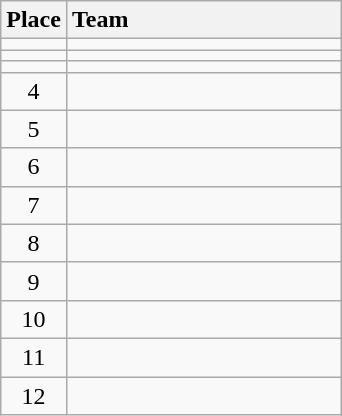<table class="wikitable" style="text-align:center; padding-bottom:0;">
<tr>
<th>Place</th>
<th style="width:11em; text-align:left;">Team</th>
</tr>
<tr>
<td></td>
<td align=left></td>
</tr>
<tr>
<td></td>
<td align=left></td>
</tr>
<tr>
<td></td>
<td align=left></td>
</tr>
<tr>
<td>4</td>
<td align=left></td>
</tr>
<tr>
<td>5</td>
<td align=left></td>
</tr>
<tr>
<td>6</td>
<td align=left></td>
</tr>
<tr>
<td>7</td>
<td align=left></td>
</tr>
<tr>
<td>8</td>
<td align=left></td>
</tr>
<tr>
<td>9</td>
<td align=left></td>
</tr>
<tr>
<td>10</td>
<td align=left></td>
</tr>
<tr>
<td>11</td>
<td align=left></td>
</tr>
<tr>
<td>12</td>
<td align=left></td>
</tr>
</table>
